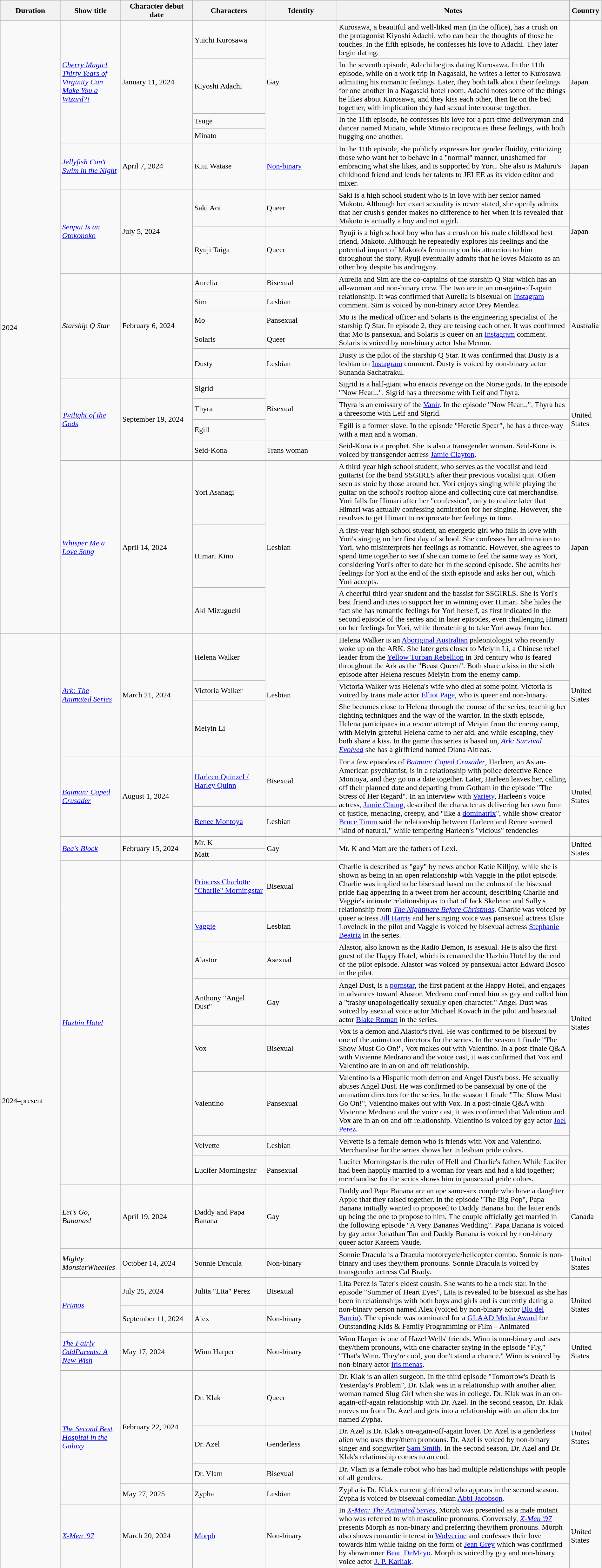<table class="wikitable sortable" style="width: 100%">
<tr>
<th scope="col" style="width:10%;">Duration</th>
<th scope="col" style="width:10%;">Show title</th>
<th scope="col" style="width:12%;">Character debut date</th>
<th scope="col" style="width:12%;">Characters</th>
<th scope="col" style="width:12%;">Identity</th>
<th>Notes</th>
<th>Country</th>
</tr>
<tr>
<td rowspan="19">2024</td>
<td rowspan="4"><em><a href='#'>Cherry Magic! Thirty Years of Virginity Can Make You a Wizard?!</a></em></td>
<td rowspan="4">January 11, 2024</td>
<td>Yuichi Kurosawa</td>
<td rowspan="4">Gay</td>
<td>Kurosawa, a beautiful and well-liked man (in the office), has a crush on the protagonist Kiyoshi Adachi, who can hear the thoughts of those he touches. In the fifth episode, he confesses his love to Adachi. They later begin dating.</td>
<td rowspan="4">Japan</td>
</tr>
<tr>
<td>Kiyoshi Adachi</td>
<td>In the seventh episode, Adachi begins dating Kurosawa. In the 11th episode, while on a work trip in Nagasaki, he writes a letter to Kurosawa admitting his romantic feelings. Later, they both talk about their feelings for one another in a Nagasaki hotel room. Adachi notes some of the things he likes about Kurosawa, and they kiss each other, then lie on the bed together, with implication they had sexual intercourse together.</td>
</tr>
<tr>
<td>Tsuge</td>
<td rowspan="2">In the 11th episode, he confesses his love for a part-time deliveryman and dancer named Minato, while Minato reciprocates these feelings, with both hugging one another.</td>
</tr>
<tr>
<td>Minato</td>
</tr>
<tr>
<td><em><a href='#'>Jellyfish Can't Swim in the Night</a></em></td>
<td>April 7, 2024</td>
<td>Kiui Watase</td>
<td><a href='#'>Non-binary</a></td>
<td>In the 11th episode, she publicly expresses her gender fluidity, criticizing those who want her to behave in a "normal" manner, unashamed for embracing what she likes, and is supported by Yoru. She also is Mahiru's childhood friend and lends her talents to JELEE as its video editor and mixer.</td>
<td>Japan</td>
</tr>
<tr>
<td rowspan="2"><em><a href='#'>Senpai Is an Otokonoko</a></em></td>
<td rowspan="2">July 5, 2024</td>
<td>Saki Aoi</td>
<td>Queer</td>
<td>Saki is a high school student who is in love with her senior named Makoto. Although her exact sexuality is never stated, she openly admits that her crush's gender makes no difference to her when it is revealed that Makoto is actually a boy and not a girl.</td>
<td rowspan="2">Japan</td>
</tr>
<tr>
<td>Ryuji Taiga</td>
<td>Queer</td>
<td>Ryuji is a high school boy who has a crush on his male childhood best friend, Makoto. Although he repeatedly explores his feelings and the potential impact of Makoto's femininity on his attraction to him throughout the story, Ryuji eventually admits that he loves Makoto as an other boy despite his androgyny.</td>
</tr>
<tr>
<td rowspan="5"><em>Starship Q Star</em></td>
<td rowspan="5">February 6, 2024</td>
<td>Aurelia</td>
<td>Bisexual</td>
<td rowspan="2">Aurelia and Sim are the co-captains of the starship Q Star which has an all-woman and non-binary crew. The two are in an on-again-off-again relationship. It was confirmed that Aurelia is bisexual on <a href='#'>Instagram</a> comment. Sim is voiced by non-binary actor Drey Mendez.</td>
<td rowspan="5">Australia</td>
</tr>
<tr>
<td>Sim</td>
<td>Lesbian</td>
</tr>
<tr>
<td>Mo</td>
<td>Pansexual</td>
<td rowspan="2">Mo is the medical officer and Solaris is the engineering specialist of the starship Q Star. In episode 2, they are teasing each other. It was confirmed that Mo is pansexual and Solaris is queer on an <a href='#'>Instagram</a> comment. Solaris is voiced by non-binary actor Isha Menon.</td>
</tr>
<tr>
<td>Solaris</td>
<td>Queer</td>
</tr>
<tr>
<td>Dusty</td>
<td>Lesbian</td>
<td>Dusty is the pilot of the starship Q Star. It was confirmed that Dusty is a lesbian on <a href='#'>Instagram</a> comment. Dusty is voiced by non-binary actor Sunanda Sachatrakul.</td>
</tr>
<tr>
<td rowspan="4"><em><a href='#'>Twilight of the Gods</a></em></td>
<td rowspan="4">September 19, 2024</td>
<td>Sigrid</td>
<td rowspan="3">Bisexual</td>
<td>Sigrid is a half-giant who enacts revenge on the Norse gods. In the episode "Now Hear...", Sigrid has a threesome with Leif and Thyra.</td>
<td rowspan="4">United States</td>
</tr>
<tr>
<td>Thyra</td>
<td>Thyra is an emissary of the <a href='#'>Vanir</a>. In the episode "Now Hear...", Thyra has a threesome with Leif and Sigrid.</td>
</tr>
<tr>
<td>Egill</td>
<td>Egill is a former slave. In the episode "Heretic Spear", he has a three-way with a man and a woman.</td>
</tr>
<tr>
<td>Seid-Kona</td>
<td>Trans woman</td>
<td>Seid-Kona is a prophet. She is also a transgender woman. Seid-Kona is voiced by transgender actress <a href='#'>Jamie Clayton</a>.</td>
</tr>
<tr>
<td rowspan="3"><em><a href='#'>Whisper Me a Love Song</a></em></td>
<td rowspan="3">April 14, 2024</td>
<td>Yori Asanagi</td>
<td rowspan="3">Lesbian</td>
<td>A third-year high school student, who serves as the vocalist and lead guitarist for the band SSGIRLS after their previous vocalist quit. Often seen as stoic by those around her, Yori enjoys singing while playing the guitar on the school's rooftop alone and collecting cute cat merchandise. Yori falls for Himari after her "confession", only to realize later that Himari was actually confessing admiration for her singing. However, she resolves to get Himari to reciprocate her feelings in time.</td>
<td rowspan="3">Japan</td>
</tr>
<tr>
<td>Himari Kino</td>
<td>A first-year high school student, an energetic girl who falls in love with Yori's singing on her first day of school. She confesses her admiration to Yori, who misinterprets her feelings as romantic. However, she agrees to spend time together to see if she can come to feel the same way as Yori, considering Yori's offer to date her in the second episode. She admits her feelings for Yori at the end of the sixth episode and asks her out, which Yori accepts.</td>
</tr>
<tr>
<td>Aki Mizuguchi</td>
<td>A cheerful third-year student and the bassist for SSGIRLS. She is Yori's best friend and tries to support her in winning over Himari. She hides the fact she has romantic feelings for Yori herself, as first indicated in the second episode of the series and in later episodes, even challenging Himari on her feelings for Yori, while threatening to take Yori away from her.</td>
</tr>
<tr>
<td rowspan="25">2024–present</td>
<td rowspan="3"><em><a href='#'>Ark: The Animated Series</a></em></td>
<td rowspan="3">March 21, 2024</td>
<td>Helena Walker</td>
<td rowspan="3">Lesbian</td>
<td>Helena Walker is an <a href='#'>Aboriginal Australian</a> paleontologist who recently woke up on the ARK. She later gets closer to Meiyin Li, a Chinese rebel leader from the <a href='#'>Yellow Turban Rebellion</a> in 3rd century who is feared throughout the Ark as the "Beast Queen". Both share a kiss in the sixth episode after Helena rescues Meiyin from the enemy camp.</td>
<td rowspan="3">United States</td>
</tr>
<tr>
<td>Victoria Walker</td>
<td>Victoria Walker was Helena's wife who died at some point. Victoria is voiced by trans male actor <a href='#'>Elliot Page</a>, who is queer and non-binary.</td>
</tr>
<tr>
<td>Meiyin Li</td>
<td>She becomes close to Helena through the course of the series, teaching her fighting techniques and the way of the warrior. In the sixth episode, Helena participates in a rescue attempt of Meiyin from the enemy camp, with Meiyin grateful Helena came to her aid, and while escaping, they both share a kiss. In the game this series is based on, <em><a href='#'>Ark: Survival Evolved</a></em> she has a girlfriend named Diana Altreas.</td>
</tr>
<tr>
<td rowspan="2"><em><a href='#'>Batman: Caped Crusader</a></em></td>
<td rowspan="2">August 1, 2024</td>
<td><a href='#'>Harleen Quinzel / Harley Quinn</a></td>
<td>Bisexual</td>
<td rowspan="2">For a few episodes of <em><a href='#'>Batman: Caped Crusader</a></em>, Harleen, an Asian-American psychiatrist, is in a relationship with police detective Renee Montoya, and they go on a date together. Later, Harleen leaves her, calling off their planned date and departing from Gotham in the episode "The Stress of Her Regard". In an interview with <a href='#'>Variety</a>, Harleen's voice actress, <a href='#'>Jamie Chung</a>, described the character as delivering her own form of justice, menacing, creepy, and "like a <a href='#'>dominatrix</a>", while show creator <a href='#'>Bruce Timm</a> said the relationship between Harleen and Renee seemed "kind of natural," while tempering Harleen's "vicious" tendencies</td>
<td rowspan="2">United States</td>
</tr>
<tr>
<td><a href='#'>Renee Montoya</a></td>
<td>Lesbian</td>
</tr>
<tr>
<td rowspan="2"><em><a href='#'>Bea's Block</a></em></td>
<td rowspan="2">February 15, 2024</td>
<td>Mr. K</td>
<td rowspan="2">Gay</td>
<td rowspan="2">Mr. K and Matt are the fathers of Lexi.</td>
<td rowspan="2">United States</td>
</tr>
<tr>
<td>Matt</td>
</tr>
<tr>
<td rowspan="8"><em><a href='#'>Hazbin Hotel</a></em></td>
<td rowspan="8"></td>
<td><a href='#'>Princess Charlotte "Charlie" Morningstar</a></td>
<td>Bisexual</td>
<td rowspan="2">Charlie is described as "gay" by news anchor Katie Killjoy, while she is shown as being in an open relationship with Vaggie in the pilot episode. Charlie was implied to be bisexual based on the colors of the bisexual pride flag appearing in a tweet from her account, describing Charlie and Vaggie's intimate relationship as to that of Jack Skeleton and Sally's relationship from <em><a href='#'>The Nightmare Before Christmas</a></em>. Charlie was voiced by queer actress <a href='#'>Jill Harris</a> and her singing voice was pansexual actress Elsie Lovelock in the pilot and Vaggie is voiced by bisexual actress <a href='#'>Stephanie Beatriz</a> in the series.</td>
<td rowspan="8">United States</td>
</tr>
<tr>
<td><a href='#'>Vaggie</a></td>
<td>Lesbian</td>
</tr>
<tr>
<td>Alastor</td>
<td>Asexual</td>
<td>Alastor, also known as the Radio Demon, is asexual. He is also the first guest of the Happy Hotel, which is renamed the Hazbin Hotel by the end of the pilot episode. Alastor was voiced by pansexual actor Edward Bosco in the pilot.</td>
</tr>
<tr>
<td>Anthony "Angel Dust"</td>
<td>Gay</td>
<td>Angel Dust, is a <a href='#'>pornstar</a>, the first patient at the Happy Hotel, and engages in advances toward Alastor. Medrano confirmed him as gay and called him a "trashy unapologetically sexually open character." Angel Dust was voiced by asexual voice actor Michael Kovach in the pilot and bisexual actor <a href='#'>Blake Roman</a> in the series.</td>
</tr>
<tr>
<td>Vox</td>
<td>Bisexual</td>
<td>Vox is a demon and Alastor's rival. He was confirmed to be bisexual by one of the animation directors for the series. In the season 1 finale "The Show Must Go On!", Vox makes out with Valentino. In a post-finale Q&A with Vivienne Medrano and the voice cast, it was confirmed that Vox and Valentino are in an on and off relationship.</td>
</tr>
<tr>
<td>Valentino</td>
<td>Pansexual</td>
<td>Valentino is a Hispanic moth demon and Angel Dust's boss. He sexually abuses Angel Dust. He was confirmed to be pansexual by one of the animation directors for the series. In the season 1 finale "The Show Must Go On!", Valentino makes out with Vox. In a post-finale Q&A with Vivienne Medrano and the voice cast, it was confirmed that Valentino and Vox are in an on and off relationship. Valentino is voiced by gay actor <a href='#'>Joel Perez</a>.</td>
</tr>
<tr>
<td>Velvette</td>
<td>Lesbian</td>
<td>Velvette is a female demon who is friends with Vox and Valentino. Merchandise for the series shows her in lesbian pride colors.</td>
</tr>
<tr>
<td>Lucifer Morningstar</td>
<td>Pansexual</td>
<td>Lucifer Morningstar is the ruler of Hell and Charlie's father. While Lucifer had been happily married to a woman for years and had a kid together; merchandise for the series shows him in pansexual pride colors.</td>
</tr>
<tr>
<td><em>Let's Go, Bananas!</em></td>
<td>April 19, 2024</td>
<td>Daddy and Papa Banana</td>
<td>Gay</td>
<td>Daddy and Papa Banana are an ape same-sex couple who have a daughter Apple that they raised together. In the episode "The Big Pop", Papa Banana initially wanted to proposed to Daddy Banana but the latter ends up being the one to propose to him. The couple officially get married in the following episode "A Very Bananas Wedding". Papa Banana is voiced by gay actor Jonathan Tan and Daddy Banana is voiced by non-binary queer actor Kareem Vaude.</td>
<td>Canada</td>
</tr>
<tr>
<td><em>Mighty MonsterWheelies</em></td>
<td>October 14, 2024</td>
<td>Sonnie Dracula</td>
<td>Non-binary</td>
<td>Sonnie Dracula is a Dracula motorcycle/helicopter combo. Sonnie is non-binary and uses they/them pronouns. Sonnie Dracula is voiced by transgender actress Cal Brady.</td>
<td>United States</td>
</tr>
<tr>
<td rowspan="2"><em><a href='#'>Primos</a></em></td>
<td>July 25, 2024</td>
<td>Julita "Lita" Perez</td>
<td>Bisexual</td>
<td rowspan="2">Lita Perez is Tater's eldest cousin. She wants to be a rock star. In the episode "Summer of Heart Eyes", Lita is revealed to be bisexual as she has been in relationships with both boys and girls and is currently dating a non-binary person named Alex (voiced by non-binary actor <a href='#'>Blu del Barrio</a>). The episode was nominated for a <a href='#'>GLAAD Media Award</a> for Outstanding Kids & Family Programming or Film – Animated</td>
<td rowspan="2">United States</td>
</tr>
<tr>
<td>September 11, 2024</td>
<td>Alex</td>
<td>Non-binary</td>
</tr>
<tr>
<td><em><a href='#'>The Fairly OddParents: A New Wish</a></em></td>
<td>May 17, 2024</td>
<td>Winn Harper</td>
<td>Non-binary</td>
<td>Winn Harper is one of Hazel Wells' friends. Winn is non-binary and uses they/them pronouns, with one character saying in the episode "Fly," "That's Winn. They're cool, you don't stand a chance." Winn is voiced by non-binary actor <a href='#'>iris menas</a>.</td>
<td>United States</td>
</tr>
<tr>
<td rowspan="4"><em><a href='#'>The Second Best Hospital in the Galaxy</a></em></td>
<td rowspan="3">February 22, 2024</td>
<td>Dr. Klak</td>
<td>Queer</td>
<td>Dr. Klak is an alien surgeon. In the third episode "Tomorrow's Death is Yesterday's Problem", Dr. Klak was in a relationship with another alien woman named Slug Girl when she was in college. Dr. Klak was in an on-again-off-again relationship with Dr. Azel. In the second season, Dr. Klak moves on from Dr. Azel and gets into a relationship with an alien doctor named Zypha.</td>
<td rowspan="4">United States</td>
</tr>
<tr>
<td>Dr. Azel</td>
<td>Genderless</td>
<td>Dr. Azel is Dr. Klak's on-again-off-again lover. Dr. Azel is a genderless alien who uses they/them pronouns. Dr. Azel is voiced by non-binary singer and songwriter <a href='#'>Sam Smith</a>. In the second season, Dr. Azel and Dr. Klak's relationship comes to an end.</td>
</tr>
<tr>
<td>Dr. Vlam</td>
<td>Bisexual</td>
<td>Dr. Vlam is a female robot who has had multiple relationships with people of all genders.</td>
</tr>
<tr>
<td>May 27, 2025</td>
<td>Zypha</td>
<td>Lesbian</td>
<td>Zypha is Dr. Klak's current girlfriend who appears in the second season. Zypha is voiced by bisexual comedian <a href='#'>Abbi Jacobson</a>.</td>
</tr>
<tr>
<td><em><a href='#'>X-Men '97</a></em></td>
<td>March 20, 2024</td>
<td><a href='#'>Morph</a></td>
<td>Non-binary</td>
<td>In <em><a href='#'>X-Men: The Animated Series</a></em>, Morph was presented as a male mutant who was referred to with masculine pronouns. Conversely, <em><a href='#'>X-Men '97</a></em> presents Morph as non-binary and preferring they/them pronouns. Morph also shows romantic interest in <a href='#'>Wolverine</a> and confesses their love towards him while taking on the form of <a href='#'>Jean Grey</a> which was confirmed by showrunner <a href='#'>Beau DeMayo</a>. Morph is voiced by gay and non-binary voice actor <a href='#'>J. P. Karliak</a>.</td>
<td>United States</td>
</tr>
<tr>
</tr>
</table>
